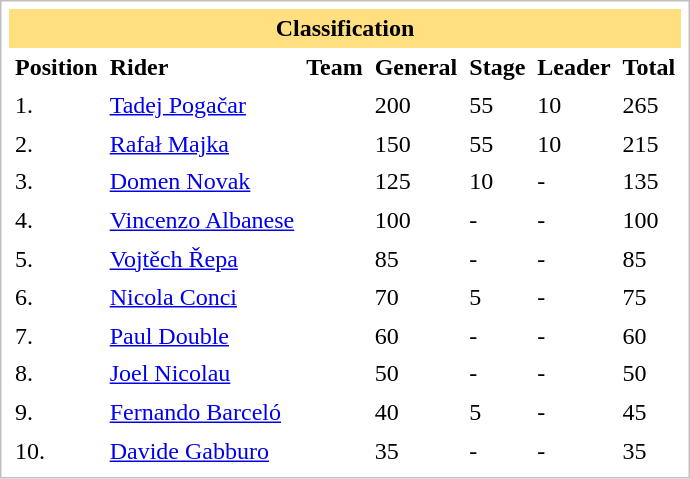<table class="sortable col2izq col3izq" cellpadding="4" cellspacing="0" style="border: 1px solid silver; color: black; margin: 0 0 0.5em 0; background-color: white; padding: 5px; text-align: left; vertical-align: top; line-height: 1.1em;">
<tr>
<th colspan="7" align="center" bgcolor="FFDF80">Classification</th>
</tr>
<tr>
<th>Position</th>
<th>Rider</th>
<th>Team</th>
<th>General</th>
<th>Stage</th>
<th>Leader</th>
<th>Total</th>
</tr>
<tr>
<td>1.</td>
<td> <a href='#'>Tadej Pogačar</a></td>
<td></td>
<td>200</td>
<td>55</td>
<td>10</td>
<td>265</td>
</tr>
<tr>
<td>2.</td>
<td> <a href='#'>Rafał Majka</a></td>
<td></td>
<td>150</td>
<td>55</td>
<td>10</td>
<td>215</td>
</tr>
<tr>
<td>3.</td>
<td> <a href='#'>Domen Novak</a></td>
<td></td>
<td>125</td>
<td>10</td>
<td>-</td>
<td>135</td>
</tr>
<tr>
<td>4.</td>
<td> <a href='#'>Vincenzo Albanese</a></td>
<td></td>
<td>100</td>
<td>-</td>
<td>-</td>
<td>100</td>
</tr>
<tr>
<td>5.</td>
<td> <a href='#'>Vojtěch Řepa</a></td>
<td></td>
<td>85</td>
<td>-</td>
<td>-</td>
<td>85</td>
</tr>
<tr>
<td>6.</td>
<td> <a href='#'>Nicola Conci</a></td>
<td></td>
<td>70</td>
<td>5</td>
<td>-</td>
<td>75</td>
</tr>
<tr>
<td>7.</td>
<td> <a href='#'>Paul Double</a></td>
<td></td>
<td>60</td>
<td>-</td>
<td>-</td>
<td>60</td>
</tr>
<tr>
<td>8.</td>
<td> <a href='#'>Joel Nicolau</a></td>
<td></td>
<td>50</td>
<td>-</td>
<td>-</td>
<td>50</td>
</tr>
<tr>
<td>9.</td>
<td> <a href='#'>Fernando Barceló</a></td>
<td></td>
<td>40</td>
<td>5</td>
<td>-</td>
<td>45</td>
</tr>
<tr>
<td>10.</td>
<td> <a href='#'>Davide Gabburo</a></td>
<td></td>
<td>35</td>
<td>-</td>
<td>-</td>
<td>35</td>
</tr>
</table>
